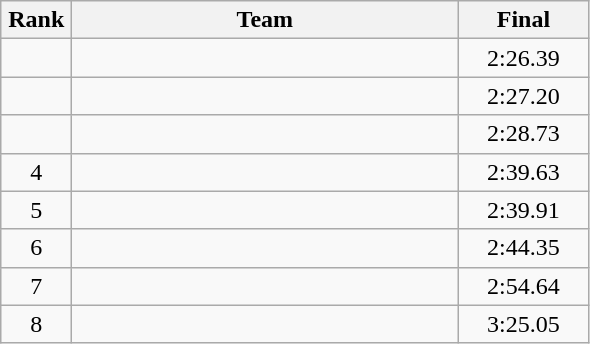<table class=wikitable style="text-align:center">
<tr>
<th width=40>Rank</th>
<th width=250>Team</th>
<th width=80>Final</th>
</tr>
<tr>
<td></td>
<td align=left></td>
<td>2:26.39</td>
</tr>
<tr>
<td></td>
<td align=left></td>
<td>2:27.20</td>
</tr>
<tr>
<td></td>
<td align=left></td>
<td>2:28.73</td>
</tr>
<tr>
<td>4</td>
<td align=left></td>
<td>2:39.63</td>
</tr>
<tr>
<td>5</td>
<td align=left></td>
<td>2:39.91</td>
</tr>
<tr>
<td>6</td>
<td align=left></td>
<td>2:44.35</td>
</tr>
<tr>
<td>7</td>
<td align=left></td>
<td>2:54.64</td>
</tr>
<tr>
<td>8</td>
<td align=left></td>
<td>3:25.05</td>
</tr>
</table>
